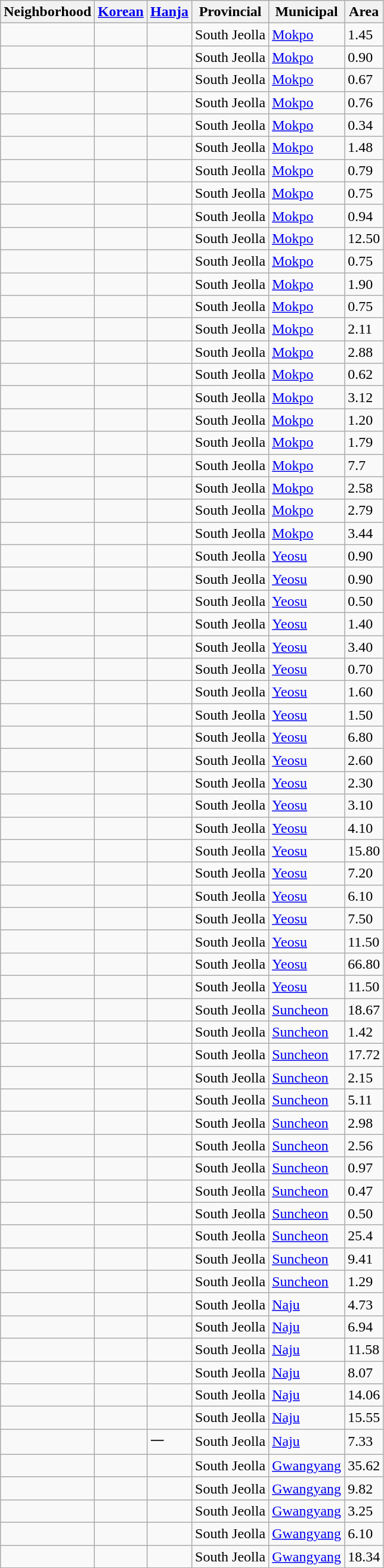<table class="wikitable sortable">
<tr>
<th>Neighborhood</th>
<th><a href='#'>Korean</a></th>
<th><a href='#'>Hanja</a></th>
<th>Provincial</th>
<th>Municipal</th>
<th>Area</th>
</tr>
<tr>
<td></td>
<td><span></span></td>
<td><span></span></td>
<td>South Jeolla</td>
<td><a href='#'>Mokpo</a></td>
<td>1.45</td>
</tr>
<tr>
<td></td>
<td><span></span></td>
<td><span></span></td>
<td>South Jeolla</td>
<td><a href='#'>Mokpo</a></td>
<td>0.90</td>
</tr>
<tr>
<td></td>
<td><span></span></td>
<td><span></span></td>
<td>South Jeolla</td>
<td><a href='#'>Mokpo</a></td>
<td>0.67</td>
</tr>
<tr>
<td></td>
<td><span></span></td>
<td><span></span></td>
<td>South Jeolla</td>
<td><a href='#'>Mokpo</a></td>
<td>0.76</td>
</tr>
<tr>
<td></td>
<td><span></span></td>
<td><span></span></td>
<td>South Jeolla</td>
<td><a href='#'>Mokpo</a></td>
<td>0.34</td>
</tr>
<tr>
<td></td>
<td><span></span></td>
<td><span></span></td>
<td>South Jeolla</td>
<td><a href='#'>Mokpo</a></td>
<td>1.48</td>
</tr>
<tr>
<td></td>
<td><span></span></td>
<td><span></span></td>
<td>South Jeolla</td>
<td><a href='#'>Mokpo</a></td>
<td>0.79</td>
</tr>
<tr>
<td></td>
<td><span></span></td>
<td><span></span></td>
<td>South Jeolla</td>
<td><a href='#'>Mokpo</a></td>
<td>0.75</td>
</tr>
<tr>
<td></td>
<td><span></span></td>
<td><span></span></td>
<td>South Jeolla</td>
<td><a href='#'>Mokpo</a></td>
<td>0.94</td>
</tr>
<tr>
<td></td>
<td><span></span></td>
<td><span></span></td>
<td>South Jeolla</td>
<td><a href='#'>Mokpo</a></td>
<td>12.50</td>
</tr>
<tr>
<td></td>
<td><span></span></td>
<td><span></span></td>
<td>South Jeolla</td>
<td><a href='#'>Mokpo</a></td>
<td>0.75</td>
</tr>
<tr>
<td></td>
<td><span></span></td>
<td><span></span></td>
<td>South Jeolla</td>
<td><a href='#'>Mokpo</a></td>
<td>1.90</td>
</tr>
<tr>
<td></td>
<td><span></span></td>
<td><span></span></td>
<td>South Jeolla</td>
<td><a href='#'>Mokpo</a></td>
<td>0.75</td>
</tr>
<tr>
<td></td>
<td><span></span></td>
<td><span></span></td>
<td>South Jeolla</td>
<td><a href='#'>Mokpo</a></td>
<td>2.11</td>
</tr>
<tr>
<td></td>
<td><span></span></td>
<td><span></span></td>
<td>South Jeolla</td>
<td><a href='#'>Mokpo</a></td>
<td>2.88</td>
</tr>
<tr>
<td></td>
<td><span></span></td>
<td><span></span></td>
<td>South Jeolla</td>
<td><a href='#'>Mokpo</a></td>
<td>0.62</td>
</tr>
<tr>
<td></td>
<td><span></span></td>
<td><span></span></td>
<td>South Jeolla</td>
<td><a href='#'>Mokpo</a></td>
<td>3.12</td>
</tr>
<tr>
<td></td>
<td><span></span></td>
<td><span></span></td>
<td>South Jeolla</td>
<td><a href='#'>Mokpo</a></td>
<td>1.20</td>
</tr>
<tr>
<td></td>
<td><span></span></td>
<td><span></span></td>
<td>South Jeolla</td>
<td><a href='#'>Mokpo</a></td>
<td>1.79</td>
</tr>
<tr>
<td></td>
<td><span></span></td>
<td><span></span></td>
<td>South Jeolla</td>
<td><a href='#'>Mokpo</a></td>
<td>7.7</td>
</tr>
<tr>
<td></td>
<td><span></span></td>
<td><span></span></td>
<td>South Jeolla</td>
<td><a href='#'>Mokpo</a></td>
<td>2.58</td>
</tr>
<tr>
<td></td>
<td><span></span></td>
<td><span></span></td>
<td>South Jeolla</td>
<td><a href='#'>Mokpo</a></td>
<td>2.79</td>
</tr>
<tr>
<td></td>
<td><span></span></td>
<td><span></span></td>
<td>South Jeolla</td>
<td><a href='#'>Mokpo</a></td>
<td>3.44</td>
</tr>
<tr>
<td></td>
<td><span></span></td>
<td><span></span></td>
<td>South Jeolla</td>
<td><a href='#'>Yeosu</a></td>
<td>0.90</td>
</tr>
<tr>
<td></td>
<td><span></span></td>
<td><span></span></td>
<td>South Jeolla</td>
<td><a href='#'>Yeosu</a></td>
<td>0.90</td>
</tr>
<tr>
<td></td>
<td><span></span></td>
<td><span></span></td>
<td>South Jeolla</td>
<td><a href='#'>Yeosu</a></td>
<td>0.50</td>
</tr>
<tr>
<td></td>
<td><span></span></td>
<td><span></span></td>
<td>South Jeolla</td>
<td><a href='#'>Yeosu</a></td>
<td>1.40</td>
</tr>
<tr>
<td></td>
<td><span></span></td>
<td><span></span></td>
<td>South Jeolla</td>
<td><a href='#'>Yeosu</a></td>
<td>3.40</td>
</tr>
<tr>
<td></td>
<td><span></span></td>
<td><span></span></td>
<td>South Jeolla</td>
<td><a href='#'>Yeosu</a></td>
<td>0.70</td>
</tr>
<tr>
<td></td>
<td><span></span></td>
<td><span></span></td>
<td>South Jeolla</td>
<td><a href='#'>Yeosu</a></td>
<td>1.60</td>
</tr>
<tr>
<td></td>
<td><span></span></td>
<td><span></span></td>
<td>South Jeolla</td>
<td><a href='#'>Yeosu</a></td>
<td>1.50</td>
</tr>
<tr>
<td></td>
<td><span></span></td>
<td><span></span></td>
<td>South Jeolla</td>
<td><a href='#'>Yeosu</a></td>
<td>6.80</td>
</tr>
<tr>
<td></td>
<td><span></span></td>
<td><span></span></td>
<td>South Jeolla</td>
<td><a href='#'>Yeosu</a></td>
<td>2.60</td>
</tr>
<tr>
<td></td>
<td><span></span></td>
<td><span></span></td>
<td>South Jeolla</td>
<td><a href='#'>Yeosu</a></td>
<td>2.30</td>
</tr>
<tr>
<td></td>
<td><span></span></td>
<td><span></span></td>
<td>South Jeolla</td>
<td><a href='#'>Yeosu</a></td>
<td>3.10</td>
</tr>
<tr>
<td></td>
<td><span></span></td>
<td><span></span></td>
<td>South Jeolla</td>
<td><a href='#'>Yeosu</a></td>
<td>4.10</td>
</tr>
<tr>
<td></td>
<td><span></span></td>
<td><span></span></td>
<td>South Jeolla</td>
<td><a href='#'>Yeosu</a></td>
<td>15.80</td>
</tr>
<tr>
<td></td>
<td><span></span></td>
<td><span></span></td>
<td>South Jeolla</td>
<td><a href='#'>Yeosu</a></td>
<td>7.20</td>
</tr>
<tr>
<td></td>
<td><span></span></td>
<td><span></span></td>
<td>South Jeolla</td>
<td><a href='#'>Yeosu</a></td>
<td>6.10</td>
</tr>
<tr>
<td></td>
<td><span></span></td>
<td><span></span></td>
<td>South Jeolla</td>
<td><a href='#'>Yeosu</a></td>
<td>7.50</td>
</tr>
<tr>
<td></td>
<td><span></span></td>
<td><span></span></td>
<td>South Jeolla</td>
<td><a href='#'>Yeosu</a></td>
<td>11.50</td>
</tr>
<tr>
<td></td>
<td><span></span></td>
<td><span></span></td>
<td>South Jeolla</td>
<td><a href='#'>Yeosu</a></td>
<td>66.80</td>
</tr>
<tr>
<td></td>
<td><span></span></td>
<td><span></span></td>
<td>South Jeolla</td>
<td><a href='#'>Yeosu</a></td>
<td>11.50</td>
</tr>
<tr>
<td></td>
<td><span></span></td>
<td><span></span></td>
<td>South Jeolla</td>
<td><a href='#'>Suncheon</a></td>
<td>18.67</td>
</tr>
<tr>
<td></td>
<td><span></span></td>
<td><span></span></td>
<td>South Jeolla</td>
<td><a href='#'>Suncheon</a></td>
<td>1.42</td>
</tr>
<tr>
<td></td>
<td><span></span></td>
<td><span></span></td>
<td>South Jeolla</td>
<td><a href='#'>Suncheon</a></td>
<td>17.72</td>
</tr>
<tr>
<td></td>
<td><span></span></td>
<td><span></span></td>
<td>South Jeolla</td>
<td><a href='#'>Suncheon</a></td>
<td>2.15</td>
</tr>
<tr>
<td></td>
<td><span></span></td>
<td><span></span></td>
<td>South Jeolla</td>
<td><a href='#'>Suncheon</a></td>
<td>5.11</td>
</tr>
<tr>
<td></td>
<td><span></span></td>
<td><span></span></td>
<td>South Jeolla</td>
<td><a href='#'>Suncheon</a></td>
<td>2.98</td>
</tr>
<tr>
<td></td>
<td><span></span></td>
<td><span></span></td>
<td>South Jeolla</td>
<td><a href='#'>Suncheon</a></td>
<td>2.56</td>
</tr>
<tr>
<td></td>
<td><span></span></td>
<td><span></span></td>
<td>South Jeolla</td>
<td><a href='#'>Suncheon</a></td>
<td>0.97</td>
</tr>
<tr>
<td></td>
<td><span></span></td>
<td><span></span></td>
<td>South Jeolla</td>
<td><a href='#'>Suncheon</a></td>
<td>0.47</td>
</tr>
<tr>
<td></td>
<td><span></span></td>
<td><span></span></td>
<td>South Jeolla</td>
<td><a href='#'>Suncheon</a></td>
<td>0.50</td>
</tr>
<tr>
<td></td>
<td><span></span></td>
<td><span></span></td>
<td>South Jeolla</td>
<td><a href='#'>Suncheon</a></td>
<td>25.4</td>
</tr>
<tr>
<td></td>
<td><span></span></td>
<td><span></span></td>
<td>South Jeolla</td>
<td><a href='#'>Suncheon</a></td>
<td>9.41</td>
</tr>
<tr>
<td></td>
<td><span></span></td>
<td><span></span></td>
<td>South Jeolla</td>
<td><a href='#'>Suncheon</a></td>
<td>1.29</td>
</tr>
<tr>
<td></td>
<td><span></span></td>
<td><span></span></td>
<td>South Jeolla</td>
<td><a href='#'>Naju</a></td>
<td>4.73</td>
</tr>
<tr>
<td></td>
<td><span></span></td>
<td><span></span></td>
<td>South Jeolla</td>
<td><a href='#'>Naju</a></td>
<td>6.94</td>
</tr>
<tr>
<td></td>
<td><span></span></td>
<td><span></span></td>
<td>South Jeolla</td>
<td><a href='#'>Naju</a></td>
<td>11.58</td>
</tr>
<tr>
<td></td>
<td><span></span></td>
<td><span></span></td>
<td>South Jeolla</td>
<td><a href='#'>Naju</a></td>
<td>8.07</td>
</tr>
<tr>
<td></td>
<td><span></span></td>
<td><span></span></td>
<td>South Jeolla</td>
<td><a href='#'>Naju</a></td>
<td>14.06</td>
</tr>
<tr>
<td></td>
<td><span></span></td>
<td><span></span></td>
<td>South Jeolla</td>
<td><a href='#'>Naju</a></td>
<td>15.55</td>
</tr>
<tr>
<td></td>
<td><span></span></td>
<td><span><span>一</span></span></td>
<td>South Jeolla</td>
<td><a href='#'>Naju</a></td>
<td>7.33</td>
</tr>
<tr>
<td></td>
<td><span></span></td>
<td><span></span></td>
<td>South Jeolla</td>
<td><a href='#'>Gwangyang</a></td>
<td>35.62</td>
</tr>
<tr>
<td></td>
<td><span></span></td>
<td><span></span></td>
<td>South Jeolla</td>
<td><a href='#'>Gwangyang</a></td>
<td>9.82</td>
</tr>
<tr>
<td></td>
<td><span></span></td>
<td><span></span></td>
<td>South Jeolla</td>
<td><a href='#'>Gwangyang</a></td>
<td>3.25</td>
</tr>
<tr>
<td></td>
<td><span></span></td>
<td><span></span></td>
<td>South Jeolla</td>
<td><a href='#'>Gwangyang</a></td>
<td>6.10</td>
</tr>
<tr>
<td></td>
<td><span></span></td>
<td><span></span></td>
<td>South Jeolla</td>
<td><a href='#'>Gwangyang</a></td>
<td>18.34</td>
</tr>
</table>
